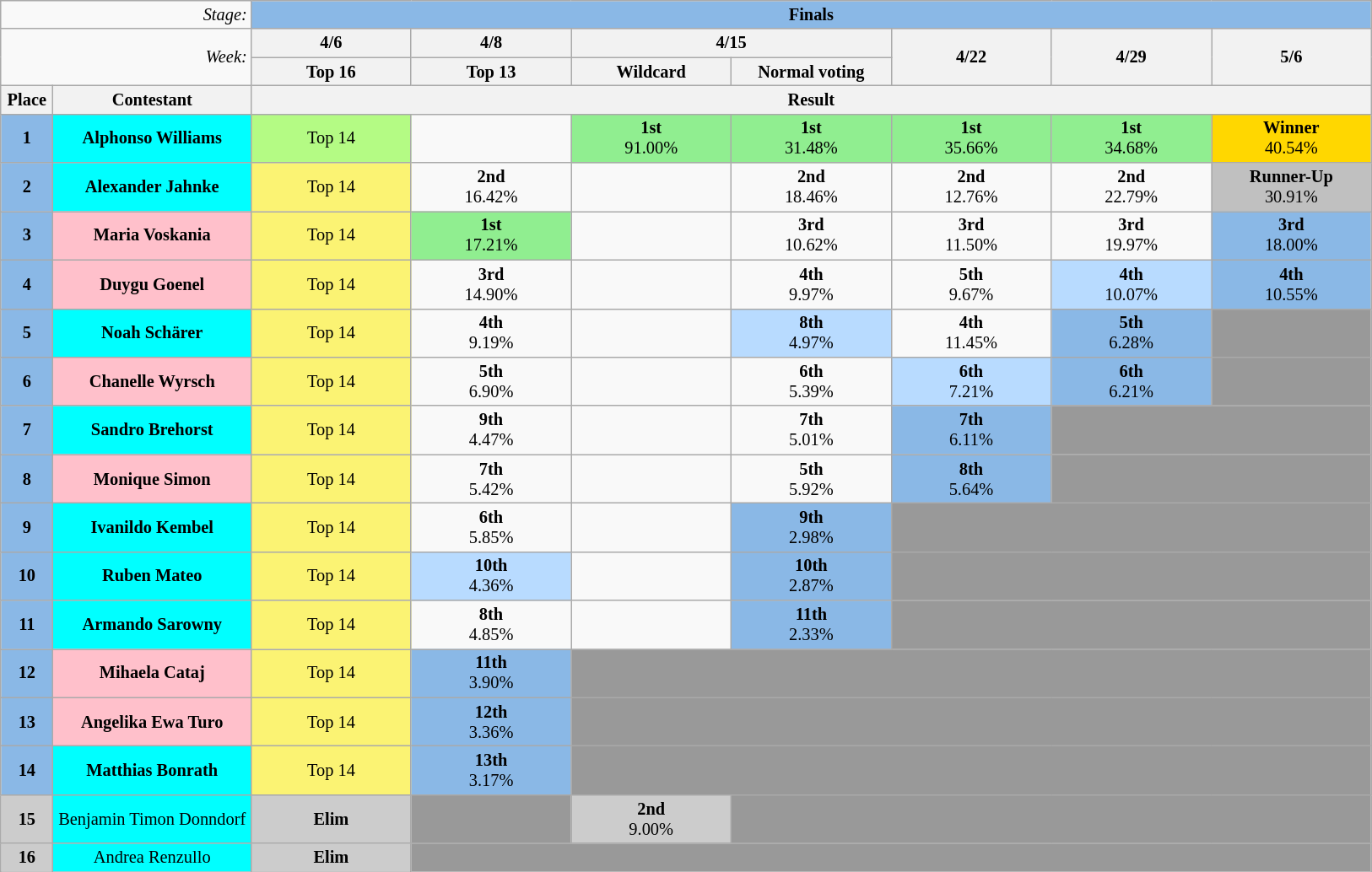<table class="wikitable" style="text-align:center; font-size:85%">
<tr>
<td colspan="2" style="text-align:right;"><em>Stage:</em></td>
<td colspan="7" style="background:#8ab8e6;"><strong>Finals</strong></td>
</tr>
<tr>
<td colspan="2" style="text-align:right;" rowspan=2><em>Week:</em></td>
<th style="width:120px;">4/6</th>
<th style="width:120px;">4/8</th>
<th style="width:120px;" colspan=2>4/15</th>
<th style="width:120px;" rowspan=2>4/22</th>
<th style="width:120px;" rowspan=2>4/29</th>
<th style="width:120px;" rowspan=2>5/6</th>
</tr>
<tr>
<th style="width:120px;" rowspan=1>Top 16</th>
<th style="width:120px;" rowspan=1>Top 13</th>
<th style="width:120px;" rowspan=1>Wildcard</th>
<th style="width:120px;" rowspan=1>Normal voting</th>
</tr>
<tr>
<th style="width:35px;">Place</th>
<th style="width:150px;">Contestant</th>
<th colspan="7">Result</th>
</tr>
<tr>
<td style="background:#8ab8e6;"><strong>1</strong></td>
<td style="background:cyan;"><strong>Alphonso Williams</strong></td>
<td style="background:#B4FB84;">Top 14</td>
<td></td>
<td style="background:lightgreen;"><strong>1st</strong><br>91.00%</td>
<td style="background:lightgreen;"><strong>1st</strong><br>31.48%</td>
<td style="background:lightgreen;"><strong>1st</strong><br>35.66%</td>
<td style="background:lightgreen;"><strong>1st</strong><br>34.68%</td>
<td style="background:gold;"><strong>Winner</strong><br>40.54%</td>
</tr>
<tr>
<td style="background:#8ab8e6;"><strong>2</strong></td>
<td style="background:cyan;"><strong>Alexander Jahnke</strong></td>
<td style="background:#fbf373;">Top 14</td>
<td><strong>2nd</strong><br>16.42%</td>
<td></td>
<td><strong>2nd</strong><br>18.46%</td>
<td><strong>2nd</strong><br>12.76%</td>
<td><strong>2nd</strong><br>22.79%</td>
<td style="background:silver;"><strong>Runner-Up</strong><br>30.91%</td>
</tr>
<tr>
<td style="background:#8ab8e6;"><strong>3</strong></td>
<td style="background:pink;"><strong>Maria Voskania</strong></td>
<td style="background:#fbf373;">Top 14</td>
<td style="background:lightgreen;"><strong>1st</strong><br>17.21%</td>
<td></td>
<td><strong>3rd</strong><br>10.62%</td>
<td><strong>3rd</strong><br>11.50%</td>
<td><strong>3rd</strong><br>19.97%</td>
<td style="background:#8ab8e6;"><strong>3rd</strong><br>18.00%</td>
</tr>
<tr>
<td style="background:#8ab8e6;"><strong>4</strong></td>
<td style="background:pink;"><strong>Duygu Goenel</strong></td>
<td style="background:#fbf373;">Top 14</td>
<td><strong>3rd</strong><br>14.90%</td>
<td></td>
<td><strong>4th</strong><br>9.97%</td>
<td><strong>5th</strong><br>9.67%</td>
<td style="background:#b8dbff;"><strong>4th</strong><br>10.07%</td>
<td style="background:#8ab8e6;"><strong>4th</strong><br>10.55%</td>
</tr>
<tr>
<td style="background:#8ab8e6;"><strong>5</strong></td>
<td style="background:cyan;"><strong>Noah Schärer</strong></td>
<td style="background:#fbf373;">Top 14</td>
<td><strong>4th</strong><br>9.19%</td>
<td></td>
<td style="background:#b8dbff;"><strong>8th</strong><br>4.97%</td>
<td><strong>4th</strong><br>11.45%</td>
<td style="background:#8ab8e6;"><strong>5th</strong><br>6.28%</td>
<td style="background:#999999;" colspan=1></td>
</tr>
<tr>
<td style="background:#8ab8e6;"><strong>6</strong></td>
<td style="background:pink;"><strong>Chanelle Wyrsch</strong></td>
<td style="background:#fbf373;">Top 14</td>
<td><strong>5th</strong><br>6.90%</td>
<td></td>
<td><strong>6th</strong><br>5.39%</td>
<td style="background:#b8dbff;"><strong>6th</strong><br>7.21%</td>
<td style="background:#8ab8e6;"><strong>6th</strong><br>6.21%</td>
<td style="background:#999999;" colspan=1></td>
</tr>
<tr>
<td style="background:#8ab8e6;"><strong>7</strong></td>
<td style="background:cyan;"><strong>Sandro Brehorst</strong></td>
<td style="background:#fbf373;">Top 14</td>
<td><strong>9th</strong><br>4.47%</td>
<td></td>
<td><strong>7th</strong><br>5.01%</td>
<td style="background:#8ab8e6;"><strong>7th</strong><br>6.11%</td>
<td style="background:#999999;" colspan=2></td>
</tr>
<tr>
<td style="background:#8ab8e6;"><strong>8</strong></td>
<td style="background:pink;"><strong>Monique Simon</strong></td>
<td style="background:#fbf373;">Top 14</td>
<td><strong>7th</strong><br>5.42%</td>
<td></td>
<td><strong>5th</strong><br>5.92%</td>
<td style="background:#8ab8e6;"><strong>8th</strong><br>5.64%</td>
<td style="background:#999999;" colspan=2></td>
</tr>
<tr>
<td style="background:#8ab8e6;"><strong>9</strong></td>
<td style="background:cyan;"><strong>Ivanildo Kembel</strong></td>
<td style="background:#fbf373;">Top 14</td>
<td><strong>6th</strong><br>5.85%</td>
<td></td>
<td style="background:#8ab8e6;"><strong>9th</strong><br>2.98%</td>
<td style="background:#999999;" colspan=3></td>
</tr>
<tr>
<td style="background:#8ab8e6;"><strong>10</strong></td>
<td style="background:cyan;"><strong>Ruben Mateo</strong></td>
<td style="background:#fbf373;">Top 14</td>
<td style="background:#b8dbff;"><strong>10th</strong><br>4.36%</td>
<td></td>
<td style="background:#8ab8e6;"><strong>10th</strong><br>2.87%</td>
<td style="background:#999999;" colspan=3></td>
</tr>
<tr>
<td style="background:#8ab8e6;"><strong>11</strong></td>
<td style="background:cyan;"><strong>Armando Sarowny</strong></td>
<td style="background:#fbf373;">Top 14</td>
<td><strong>8th</strong><br>4.85%</td>
<td></td>
<td style="background:#8ab8e6;"><strong>11th</strong><br>2.33%</td>
<td style="background:#999999;" colspan=3></td>
</tr>
<tr>
<td style="background:#8ab8e6;"><strong>12</strong></td>
<td style="background:pink;"><strong>Mihaela Cataj</strong></td>
<td style="background:#fbf373;">Top 14</td>
<td style="background:#8ab8e6;"><strong>11th</strong><br>3.90%</td>
<td style="background:#999999;" colspan=5></td>
</tr>
<tr>
<td style="background:#8ab8e6;"><strong>13</strong></td>
<td style="background:pink;"><strong>Angelika Ewa Turo</strong></td>
<td style="background:#fbf373;">Top 14</td>
<td style="background:#8ab8e6;"><strong>12th</strong><br>3.36%</td>
<td style="background:#999999;" colspan=5></td>
</tr>
<tr>
<td style="background:#8ab8e6;"><strong>14</strong></td>
<td style="background:cyan;"><strong>Matthias Bonrath</strong></td>
<td style="background:#fbf373;">Top 14</td>
<td style="background:#8ab8e6;"><strong>13th</strong><br>3.17%</td>
<td style="background:#999999;" colspan=5></td>
</tr>
<tr>
<td style="background:#cccccc;"><strong>15</strong></td>
<td style="background:cyan;">Benjamin Timon Donndorf</td>
<td style="background:#cccccc;"><strong>Elim</strong></td>
<td style="background:#999999;" colspan=1></td>
<td style="background:#cccccc;"><strong>2nd</strong><br>9.00%</td>
<td style="background:#999999;" colspan=4></td>
</tr>
<tr>
<td style="background:#cccccc;" rowspan=3><strong>16</strong></td>
<td style="background:cyan;">Andrea Renzullo</td>
<td style="background:#cccccc;"><strong>Elim</strong></td>
<td style="background:#999999;" colspan=6></td>
</tr>
</table>
